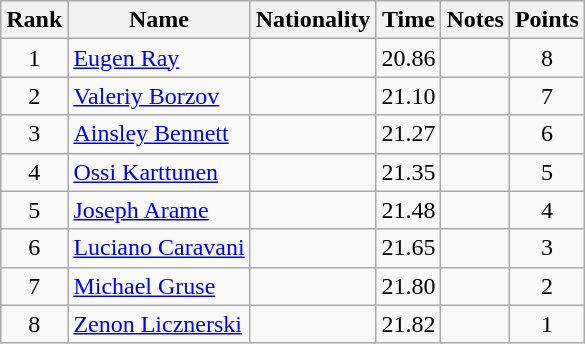<table class="wikitable sortable" style="text-align:center">
<tr>
<th>Rank</th>
<th>Name</th>
<th>Nationality</th>
<th>Time</th>
<th>Notes</th>
<th>Points</th>
</tr>
<tr>
<td>1</td>
<td align=left><a href='#'>Eugen Ray</a></td>
<td align=left></td>
<td>20.86</td>
<td></td>
<td>8</td>
</tr>
<tr>
<td>2</td>
<td align=left><a href='#'>Valeriy Borzov</a></td>
<td align=left></td>
<td>21.10</td>
<td></td>
<td>7</td>
</tr>
<tr>
<td>3</td>
<td align=left><a href='#'>Ainsley Bennett</a></td>
<td align=left></td>
<td>21.27</td>
<td></td>
<td>6</td>
</tr>
<tr>
<td>4</td>
<td align=left><a href='#'>Ossi Karttunen</a></td>
<td align=left></td>
<td>21.35</td>
<td></td>
<td>5</td>
</tr>
<tr>
<td>5</td>
<td align=left><a href='#'>Joseph Arame</a></td>
<td align=left></td>
<td>21.48</td>
<td></td>
<td>4</td>
</tr>
<tr>
<td>6</td>
<td align=left><a href='#'>Luciano Caravani</a></td>
<td align=left></td>
<td>21.65</td>
<td></td>
<td>3</td>
</tr>
<tr>
<td>7</td>
<td align=left><a href='#'>Michael Gruse</a></td>
<td align=left></td>
<td>21.80</td>
<td></td>
<td>2</td>
</tr>
<tr>
<td>8</td>
<td align=left><a href='#'>Zenon Licznerski</a></td>
<td align=left></td>
<td>21.82</td>
<td></td>
<td>1</td>
</tr>
</table>
